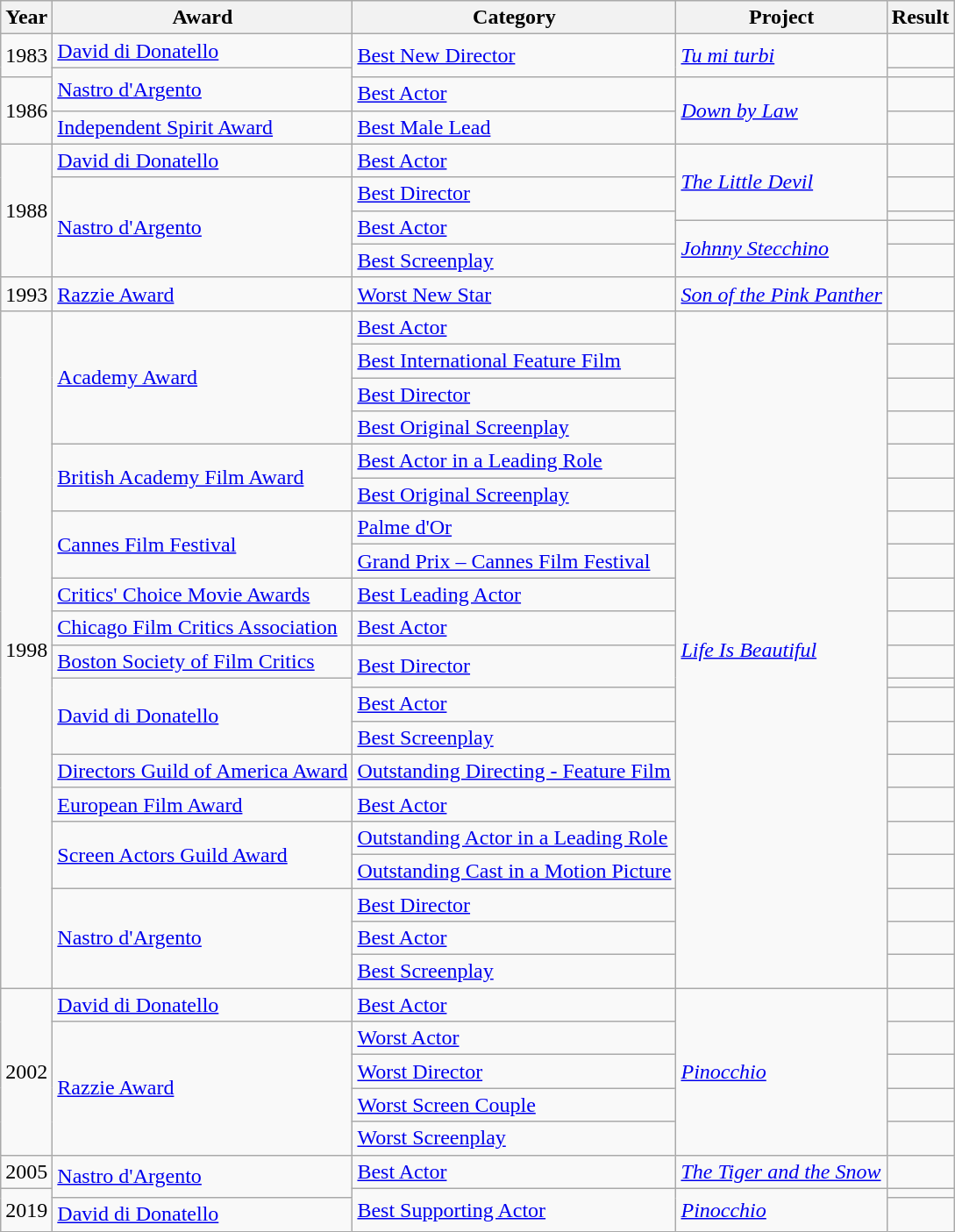<table class="wikitable sortable">
<tr>
<th>Year</th>
<th>Award</th>
<th>Category</th>
<th>Project</th>
<th>Result</th>
</tr>
<tr>
<td rowspan="2">1983</td>
<td><a href='#'>David di Donatello</a></td>
<td rowspan="2"><a href='#'>Best New Director</a></td>
<td rowspan=2><em><a href='#'>Tu mi turbi</a></em></td>
<td></td>
</tr>
<tr>
<td rowspan=2><a href='#'>Nastro d'Argento</a></td>
<td></td>
</tr>
<tr>
<td rowspan ="2">1986</td>
<td><a href='#'>Best Actor</a></td>
<td rowspan=2><em><a href='#'>Down by Law</a></em></td>
<td></td>
</tr>
<tr>
<td><a href='#'>Independent Spirit Award</a></td>
<td><a href='#'>Best Male Lead</a></td>
<td></td>
</tr>
<tr>
<td rowspan=5>1988</td>
<td><a href='#'>David di Donatello</a></td>
<td><a href='#'>Best Actor</a></td>
<td rowspan=3><em><a href='#'>The Little Devil</a></em></td>
<td></td>
</tr>
<tr>
<td rowspan=4><a href='#'>Nastro d'Argento</a></td>
<td><a href='#'>Best Director</a></td>
<td></td>
</tr>
<tr>
<td rowspan="2"><a href='#'>Best Actor</a></td>
<td></td>
</tr>
<tr>
<td rowspan="2"><em><a href='#'>Johnny Stecchino</a></em></td>
<td></td>
</tr>
<tr>
<td><a href='#'>Best Screenplay</a></td>
<td></td>
</tr>
<tr>
<td>1993</td>
<td><a href='#'>Razzie Award</a></td>
<td><a href='#'>Worst New Star</a></td>
<td><em><a href='#'>Son of the Pink Panther</a></em></td>
<td></td>
</tr>
<tr>
<td rowspan=21>1998</td>
<td rowspan=4><a href='#'>Academy Award</a></td>
<td><a href='#'>Best Actor</a></td>
<td rowspan=21><em><a href='#'>Life Is Beautiful</a></em></td>
<td></td>
</tr>
<tr>
<td><a href='#'>Best International Feature Film</a></td>
<td></td>
</tr>
<tr>
<td><a href='#'>Best Director</a></td>
<td></td>
</tr>
<tr>
<td><a href='#'>Best Original Screenplay</a></td>
<td></td>
</tr>
<tr>
<td rowspan=2><a href='#'>British Academy Film Award</a></td>
<td><a href='#'>Best Actor in a Leading Role</a></td>
<td></td>
</tr>
<tr>
<td><a href='#'>Best Original Screenplay</a></td>
<td></td>
</tr>
<tr>
<td rowspan=2><a href='#'>Cannes Film Festival</a></td>
<td><a href='#'>Palme d'Or</a></td>
<td></td>
</tr>
<tr>
<td><a href='#'>Grand Prix – Cannes Film Festival</a></td>
<td></td>
</tr>
<tr>
<td><a href='#'>Critics' Choice Movie Awards</a></td>
<td><a href='#'>Best Leading Actor</a></td>
<td></td>
</tr>
<tr>
<td><a href='#'>Chicago Film Critics Association</a></td>
<td><a href='#'>Best Actor</a></td>
<td></td>
</tr>
<tr>
<td><a href='#'>Boston Society of Film Critics</a></td>
<td rowspan="2"><a href='#'>Best Director</a></td>
<td></td>
</tr>
<tr>
<td rowspan=3><a href='#'>David di Donatello</a></td>
<td></td>
</tr>
<tr>
<td><a href='#'>Best Actor</a></td>
<td></td>
</tr>
<tr>
<td><a href='#'>Best Screenplay</a></td>
<td></td>
</tr>
<tr>
<td><a href='#'>Directors Guild of America Award</a></td>
<td><a href='#'>Outstanding Directing - Feature Film</a></td>
<td></td>
</tr>
<tr>
<td><a href='#'>European Film Award</a></td>
<td><a href='#'>Best Actor</a></td>
<td></td>
</tr>
<tr>
<td rowspan=2><a href='#'>Screen Actors Guild Award</a></td>
<td><a href='#'>Outstanding Actor in a Leading Role</a></td>
<td></td>
</tr>
<tr>
<td><a href='#'>Outstanding Cast in a Motion Picture</a></td>
<td></td>
</tr>
<tr>
<td rowspan=3><a href='#'>Nastro d'Argento</a></td>
<td><a href='#'>Best Director</a></td>
<td></td>
</tr>
<tr>
<td><a href='#'>Best Actor</a></td>
<td></td>
</tr>
<tr>
<td><a href='#'>Best Screenplay</a></td>
<td></td>
</tr>
<tr>
<td rowspan=5>2002</td>
<td><a href='#'>David di Donatello</a></td>
<td><a href='#'>Best Actor</a></td>
<td rowspan=5><em><a href='#'>Pinocchio</a></em></td>
<td></td>
</tr>
<tr>
<td rowspan=4><a href='#'>Razzie Award</a></td>
<td><a href='#'>Worst Actor</a></td>
<td></td>
</tr>
<tr>
<td><a href='#'>Worst Director</a></td>
<td></td>
</tr>
<tr>
<td><a href='#'>Worst Screen Couple</a></td>
<td></td>
</tr>
<tr>
<td><a href='#'>Worst Screenplay</a></td>
<td></td>
</tr>
<tr>
<td>2005</td>
<td rowspan=2><a href='#'>Nastro d'Argento</a></td>
<td><a href='#'>Best Actor</a></td>
<td><em><a href='#'>The Tiger and the Snow</a></em></td>
<td></td>
</tr>
<tr>
<td rowspan=2>2019</td>
<td rowspan="2"><a href='#'>Best Supporting Actor</a></td>
<td rowspan=2><em><a href='#'>Pinocchio</a></em></td>
<td></td>
</tr>
<tr>
<td><a href='#'>David di Donatello</a></td>
<td></td>
</tr>
</table>
